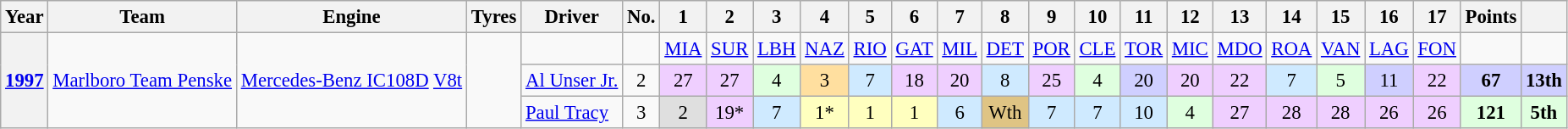<table class="wikitable" style="text-align:center; font-size:95%">
<tr>
<th>Year</th>
<th>Team</th>
<th>Engine</th>
<th>Tyres</th>
<th>Driver</th>
<th>No.</th>
<th>1</th>
<th>2</th>
<th>3</th>
<th>4</th>
<th>5</th>
<th>6</th>
<th>7</th>
<th>8</th>
<th>9</th>
<th>10</th>
<th>11</th>
<th>12</th>
<th>13</th>
<th>14</th>
<th>15</th>
<th>16</th>
<th>17</th>
<th>Points</th>
<th></th>
</tr>
<tr>
<th rowspan=3><a href='#'>1997</a></th>
<td rowspan=3><a href='#'>Marlboro Team Penske</a></td>
<td rowspan=3><a href='#'>Mercedes-Benz IC108D</a> <a href='#'>V8</a><a href='#'>t</a></td>
<td rowspan=3></td>
<td></td>
<td></td>
<td><a href='#'>MIA</a></td>
<td><a href='#'>SUR</a></td>
<td><a href='#'>LBH</a></td>
<td><a href='#'>NAZ</a></td>
<td><a href='#'>RIO</a></td>
<td><a href='#'>GAT</a></td>
<td><a href='#'>MIL</a></td>
<td><a href='#'>DET</a></td>
<td><a href='#'>POR</a></td>
<td><a href='#'>CLE</a></td>
<td><a href='#'>TOR</a></td>
<td><a href='#'>MIC</a></td>
<td><a href='#'>MDO</a></td>
<td><a href='#'>ROA</a></td>
<td><a href='#'>VAN</a></td>
<td><a href='#'>LAG</a></td>
<td><a href='#'>FON</a></td>
<td></td>
<td></td>
</tr>
<tr>
<td align="left"> <a href='#'>Al Unser Jr.</a></td>
<td>2</td>
<td style="background:#EFCFFF;">27</td>
<td style="background:#EFCFFF;">27</td>
<td style="background:#dfffdf;">4</td>
<td style="background:#FFDF9F;">3</td>
<td style="background:#CFEAFF;">7</td>
<td style="background:#EFCFFF;">18</td>
<td style="background:#EFCFFF;">20</td>
<td style="background:#CFEAFF;">8</td>
<td style="background:#EFCFFF;">25</td>
<td style="background:#dfffdf;">4</td>
<td style="background:#CFCFFF;">20</td>
<td style="background:#EFCFFF;">20</td>
<td style="background:#EFCFFF;">22</td>
<td style="background:#CFEAFF;">7</td>
<td style="background:#dfffdf;">5</td>
<td style="background:#CFCFFF;">11</td>
<td style="background:#EFCFFF;">22</td>
<td style="background:#CFCFFF;"><strong>67</strong></td>
<td style="background:#CFCFFF;"><strong>13th</strong></td>
</tr>
<tr>
<td align="left"> <a href='#'>Paul Tracy</a></td>
<td>3</td>
<td style="background:#DFDFDF;">2</td>
<td style="background:#EFCFFF;">19*</td>
<td style="background:#CFEAFF;">7</td>
<td style="background:#ffffbf;">1*</td>
<td style="background:#ffffbf;">1</td>
<td style="background:#ffffbf;">1</td>
<td style="background:#CFEAFF;">6</td>
<td style="background:#DFC484;">Wth</td>
<td style="background:#CFEAFF;">7</td>
<td style="background:#CFEAFF;">7</td>
<td style="background:#CFEAFF;">10</td>
<td style="background:#dfffdf;">4</td>
<td style="background:#EFCFFF;">27</td>
<td style="background:#EFCFFF;">28</td>
<td style="background:#EFCFFF;">28</td>
<td style="background:#EFCFFF;">26</td>
<td style="background:#EFCFFF;">26</td>
<td style="background:#DFFFDF;"><strong>121</strong></td>
<td style="background:#DFFFDF;"><strong>5th</strong></td>
</tr>
</table>
